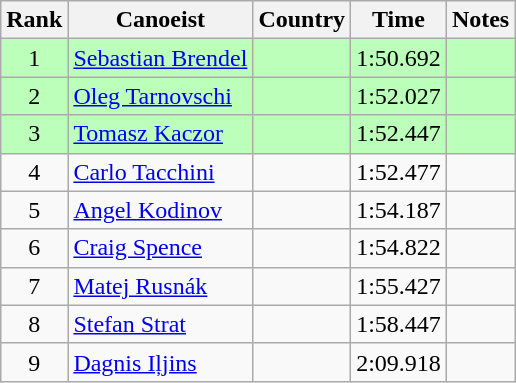<table class="wikitable" style="text-align:center">
<tr>
<th>Rank</th>
<th>Canoeist</th>
<th>Country</th>
<th>Time</th>
<th>Notes</th>
</tr>
<tr bgcolor=bbffbb>
<td>1</td>
<td align="left"><a href='#'>Sebastian Brendel</a></td>
<td align="left"></td>
<td>1:50.692</td>
<td></td>
</tr>
<tr bgcolor=bbffbb>
<td>2</td>
<td align="left"><a href='#'>Oleg Tarnovschi</a></td>
<td align="left"></td>
<td>1:52.027</td>
<td></td>
</tr>
<tr bgcolor=bbffbb>
<td>3</td>
<td align="left"><a href='#'>Tomasz Kaczor</a></td>
<td align="left"></td>
<td>1:52.447</td>
<td></td>
</tr>
<tr>
<td>4</td>
<td align="left"><a href='#'>Carlo Tacchini</a></td>
<td align="left"></td>
<td>1:52.477</td>
<td></td>
</tr>
<tr>
<td>5</td>
<td align="left"><a href='#'>Angel Kodinov</a></td>
<td align="left"></td>
<td>1:54.187</td>
<td></td>
</tr>
<tr>
<td>6</td>
<td align="left"><a href='#'>Craig Spence</a></td>
<td align="left"></td>
<td>1:54.822</td>
<td></td>
</tr>
<tr>
<td>7</td>
<td align="left"><a href='#'>Matej Rusnák</a></td>
<td align="left"></td>
<td>1:55.427</td>
<td></td>
</tr>
<tr>
<td>8</td>
<td align="left"><a href='#'>Stefan Strat</a></td>
<td align="left"></td>
<td>1:58.447</td>
<td></td>
</tr>
<tr>
<td>9</td>
<td align="left"><a href='#'>Dagnis Iļjins</a></td>
<td align="left"></td>
<td>2:09.918</td>
<td></td>
</tr>
</table>
